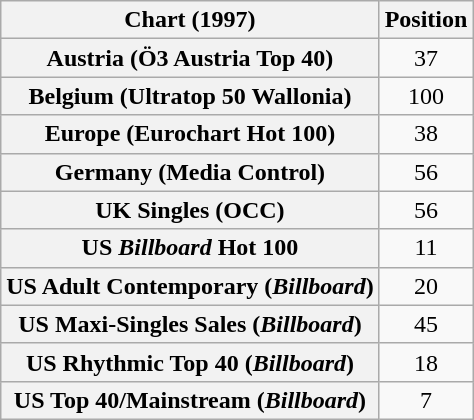<table class="wikitable sortable plainrowheaders" style="text-align:center">
<tr>
<th scope="col">Chart (1997)</th>
<th scope="col">Position</th>
</tr>
<tr>
<th scope="row">Austria (Ö3 Austria Top 40)</th>
<td>37</td>
</tr>
<tr>
<th scope="row">Belgium (Ultratop 50 Wallonia)</th>
<td>100</td>
</tr>
<tr>
<th scope="row">Europe (Eurochart Hot 100)</th>
<td>38</td>
</tr>
<tr>
<th scope="row">Germany (Media Control)</th>
<td>56</td>
</tr>
<tr>
<th scope="row">UK Singles (OCC)</th>
<td>56</td>
</tr>
<tr>
<th scope="row">US <em>Billboard</em> Hot 100</th>
<td>11</td>
</tr>
<tr>
<th scope="row">US Adult Contemporary (<em>Billboard</em>)</th>
<td>20</td>
</tr>
<tr>
<th scope="row">US Maxi-Singles Sales (<em>Billboard</em>)</th>
<td>45</td>
</tr>
<tr>
<th scope="row">US Rhythmic Top 40 (<em>Billboard</em>)</th>
<td>18</td>
</tr>
<tr>
<th scope="row">US Top 40/Mainstream (<em>Billboard</em>)</th>
<td>7</td>
</tr>
</table>
